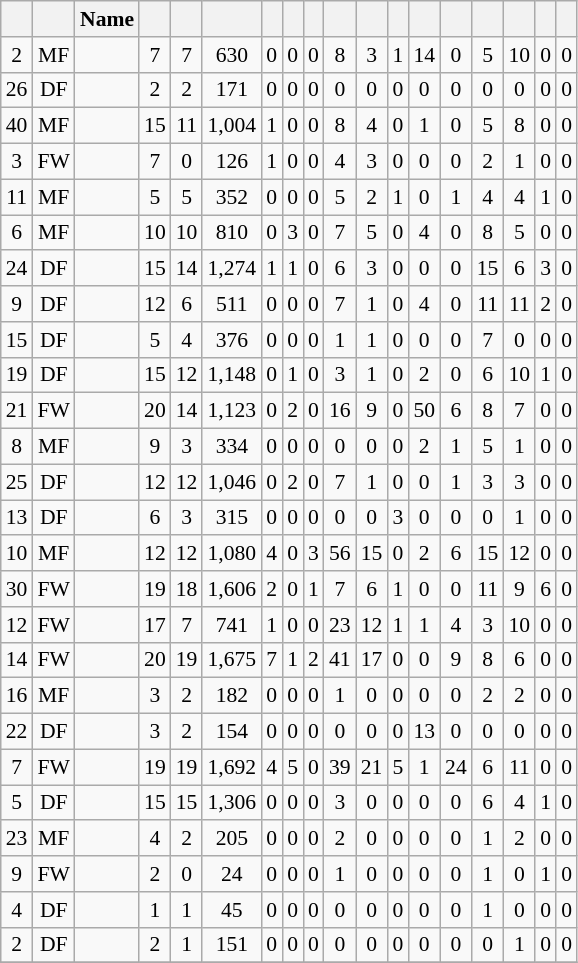<table class="wikitable sortable" style="text-align:center;font-size:90%;">
<tr>
<th scope="col"></th>
<th scope="col"></th>
<th scope="col">Name</th>
<th scope="col"></th>
<th scope="col"></th>
<th scope="col"></th>
<th scope="col"></th>
<th scope="col"></th>
<th scope="col"></th>
<th scope="col"></th>
<th scope="col"></th>
<th scope="col"></th>
<th scope="col"></th>
<th scope="col"></th>
<th scope="col"></th>
<th scope="col"></th>
<th scope="col"></th>
<th scope="col"></th>
</tr>
<tr>
<td>2</td>
<td>MF</td>
<td></td>
<td>7</td>
<td>7</td>
<td>630</td>
<td>0</td>
<td>0</td>
<td>0</td>
<td>8</td>
<td>3</td>
<td>1</td>
<td>14</td>
<td>0</td>
<td>5</td>
<td>10</td>
<td>0</td>
<td>0</td>
</tr>
<tr>
<td>26</td>
<td>DF</td>
<td></td>
<td>2</td>
<td>2</td>
<td>171</td>
<td>0</td>
<td>0</td>
<td>0</td>
<td>0</td>
<td>0</td>
<td>0</td>
<td>0</td>
<td>0</td>
<td>0</td>
<td>0</td>
<td>0</td>
<td>0</td>
</tr>
<tr>
<td>40</td>
<td>MF</td>
<td></td>
<td>15</td>
<td>11</td>
<td>1,004</td>
<td>1</td>
<td>0</td>
<td>0</td>
<td>8</td>
<td>4</td>
<td>0</td>
<td>1</td>
<td>0</td>
<td>5</td>
<td>8</td>
<td>0</td>
<td>0</td>
</tr>
<tr>
<td>3</td>
<td>FW</td>
<td></td>
<td>7</td>
<td>0</td>
<td>126</td>
<td>1</td>
<td>0</td>
<td>0</td>
<td>4</td>
<td>3</td>
<td>0</td>
<td>0</td>
<td>0</td>
<td>2</td>
<td>1</td>
<td>0</td>
<td>0</td>
</tr>
<tr>
<td>11</td>
<td>MF</td>
<td></td>
<td>5</td>
<td>5</td>
<td>352</td>
<td>0</td>
<td>0</td>
<td>0</td>
<td>5</td>
<td>2</td>
<td>1</td>
<td>0</td>
<td>1</td>
<td>4</td>
<td>4</td>
<td>1</td>
<td>0</td>
</tr>
<tr>
<td>6</td>
<td>MF</td>
<td></td>
<td>10</td>
<td>10</td>
<td>810</td>
<td>0</td>
<td>3</td>
<td>0</td>
<td>7</td>
<td>5</td>
<td>0</td>
<td>4</td>
<td>0</td>
<td>8</td>
<td>5</td>
<td>0</td>
<td>0</td>
</tr>
<tr>
<td>24</td>
<td>DF</td>
<td></td>
<td>15</td>
<td>14</td>
<td>1,274</td>
<td>1</td>
<td>1</td>
<td>0</td>
<td>6</td>
<td>3</td>
<td>0</td>
<td>0</td>
<td>0</td>
<td>15</td>
<td>6</td>
<td>3</td>
<td>0</td>
</tr>
<tr>
<td>9</td>
<td>DF</td>
<td></td>
<td>12</td>
<td>6</td>
<td>511</td>
<td>0</td>
<td>0</td>
<td>0</td>
<td>7</td>
<td>1</td>
<td>0</td>
<td>4</td>
<td>0</td>
<td>11</td>
<td>11</td>
<td>2</td>
<td>0</td>
</tr>
<tr>
<td>15</td>
<td>DF</td>
<td></td>
<td>5</td>
<td>4</td>
<td>376</td>
<td>0</td>
<td>0</td>
<td>0</td>
<td>1</td>
<td>1</td>
<td>0</td>
<td>0</td>
<td>0</td>
<td>7</td>
<td>0</td>
<td>0</td>
<td>0</td>
</tr>
<tr>
<td>19</td>
<td>DF</td>
<td></td>
<td>15</td>
<td>12</td>
<td>1,148</td>
<td>0</td>
<td>1</td>
<td>0</td>
<td>3</td>
<td>1</td>
<td>0</td>
<td>2</td>
<td>0</td>
<td>6</td>
<td>10</td>
<td>1</td>
<td>0</td>
</tr>
<tr>
<td>21</td>
<td>FW</td>
<td></td>
<td>20</td>
<td>14</td>
<td>1,123</td>
<td>0</td>
<td>2</td>
<td>0</td>
<td>16</td>
<td>9</td>
<td>0</td>
<td>50</td>
<td>6</td>
<td>8</td>
<td>7</td>
<td>0</td>
<td>0</td>
</tr>
<tr>
<td>8</td>
<td>MF</td>
<td></td>
<td>9</td>
<td>3</td>
<td>334</td>
<td>0</td>
<td>0</td>
<td>0</td>
<td>0</td>
<td>0</td>
<td>0</td>
<td>2</td>
<td>1</td>
<td>5</td>
<td>1</td>
<td>0</td>
<td>0</td>
</tr>
<tr>
<td>25</td>
<td>DF</td>
<td></td>
<td>12</td>
<td>12</td>
<td>1,046</td>
<td>0</td>
<td>2</td>
<td>0</td>
<td>7</td>
<td>1</td>
<td>0</td>
<td>0</td>
<td>1</td>
<td>3</td>
<td>3</td>
<td>0</td>
<td>0</td>
</tr>
<tr>
<td>13</td>
<td>DF</td>
<td></td>
<td>6</td>
<td>3</td>
<td>315</td>
<td>0</td>
<td>0</td>
<td>0</td>
<td>0</td>
<td>0</td>
<td>3</td>
<td>0</td>
<td>0</td>
<td>0</td>
<td>1</td>
<td>0</td>
<td>0</td>
</tr>
<tr>
<td>10</td>
<td>MF</td>
<td></td>
<td>12</td>
<td>12</td>
<td>1,080</td>
<td>4</td>
<td>0</td>
<td>3</td>
<td>56</td>
<td>15</td>
<td>0</td>
<td>2</td>
<td>6</td>
<td>15</td>
<td>12</td>
<td>0</td>
<td>0</td>
</tr>
<tr>
<td>30</td>
<td>FW</td>
<td></td>
<td>19</td>
<td>18</td>
<td>1,606</td>
<td>2</td>
<td>0</td>
<td>1</td>
<td>7</td>
<td>6</td>
<td>1</td>
<td>0</td>
<td>0</td>
<td>11</td>
<td>9</td>
<td>6</td>
<td>0</td>
</tr>
<tr>
<td>12</td>
<td>FW</td>
<td></td>
<td>17</td>
<td>7</td>
<td>741</td>
<td>1</td>
<td>0</td>
<td>0</td>
<td>23</td>
<td>12</td>
<td>1</td>
<td>1</td>
<td>4</td>
<td>3</td>
<td>10</td>
<td>0</td>
<td>0</td>
</tr>
<tr>
<td>14</td>
<td>FW</td>
<td></td>
<td>20</td>
<td>19</td>
<td>1,675</td>
<td>7</td>
<td>1</td>
<td>2</td>
<td>41</td>
<td>17</td>
<td>0</td>
<td>0</td>
<td>9</td>
<td>8</td>
<td>6</td>
<td>0</td>
<td>0</td>
</tr>
<tr>
<td>16</td>
<td>MF</td>
<td></td>
<td>3</td>
<td>2</td>
<td>182</td>
<td>0</td>
<td>0</td>
<td>0</td>
<td>1</td>
<td>0</td>
<td>0</td>
<td>0</td>
<td>0</td>
<td>2</td>
<td>2</td>
<td>0</td>
<td>0</td>
</tr>
<tr>
<td>22</td>
<td>DF</td>
<td></td>
<td>3</td>
<td>2</td>
<td>154</td>
<td>0</td>
<td>0</td>
<td>0</td>
<td>0</td>
<td>0</td>
<td>0</td>
<td>13</td>
<td>0</td>
<td>0</td>
<td>0</td>
<td>0</td>
<td>0</td>
</tr>
<tr>
<td>7</td>
<td>FW</td>
<td></td>
<td>19</td>
<td>19</td>
<td>1,692</td>
<td>4</td>
<td>5</td>
<td>0</td>
<td>39</td>
<td>21</td>
<td>5</td>
<td>1</td>
<td>24</td>
<td>6</td>
<td>11</td>
<td>0</td>
<td>0</td>
</tr>
<tr>
<td>5</td>
<td>DF</td>
<td></td>
<td>15</td>
<td>15</td>
<td>1,306</td>
<td>0</td>
<td>0</td>
<td>0</td>
<td>3</td>
<td>0</td>
<td>0</td>
<td>0</td>
<td>0</td>
<td>6</td>
<td>4</td>
<td>1</td>
<td>0</td>
</tr>
<tr>
<td>23</td>
<td>MF</td>
<td></td>
<td>4</td>
<td>2</td>
<td>205</td>
<td>0</td>
<td>0</td>
<td>0</td>
<td>2</td>
<td>0</td>
<td>0</td>
<td>0</td>
<td>0</td>
<td>1</td>
<td>2</td>
<td>0</td>
<td>0</td>
</tr>
<tr>
<td>9</td>
<td>FW</td>
<td></td>
<td>2</td>
<td>0</td>
<td>24</td>
<td>0</td>
<td>0</td>
<td>0</td>
<td>1</td>
<td>0</td>
<td>0</td>
<td>0</td>
<td>0</td>
<td>1</td>
<td>0</td>
<td>1</td>
<td>0</td>
</tr>
<tr>
<td>4</td>
<td>DF</td>
<td></td>
<td>1</td>
<td>1</td>
<td>45</td>
<td>0</td>
<td>0</td>
<td>0</td>
<td>0</td>
<td>0</td>
<td>0</td>
<td>0</td>
<td>0</td>
<td>1</td>
<td>0</td>
<td>0</td>
<td>0</td>
</tr>
<tr>
<td>2</td>
<td>DF</td>
<td></td>
<td>2</td>
<td>1</td>
<td>151</td>
<td>0</td>
<td>0</td>
<td>0</td>
<td>0</td>
<td>0</td>
<td>0</td>
<td>0</td>
<td>0</td>
<td>0</td>
<td>1</td>
<td>0</td>
<td>0</td>
</tr>
<tr>
</tr>
</table>
